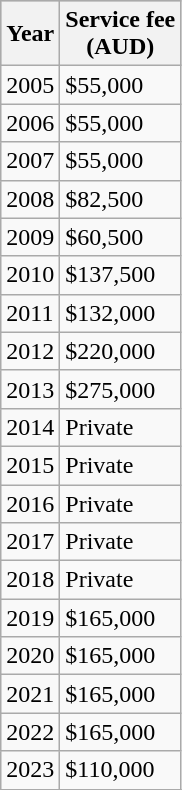<table class="wikitable">
<tr style="background:silver; color:black">
<th>Year</th>
<th>Service fee<br>(AUD)</th>
</tr>
<tr>
<td>2005</td>
<td>$55,000</td>
</tr>
<tr>
<td>2006</td>
<td>$55,000</td>
</tr>
<tr>
<td>2007</td>
<td>$55,000</td>
</tr>
<tr>
<td>2008</td>
<td>$82,500</td>
</tr>
<tr>
<td>2009</td>
<td>$60,500</td>
</tr>
<tr>
<td>2010</td>
<td>$137,500</td>
</tr>
<tr>
<td>2011</td>
<td>$132,000</td>
</tr>
<tr>
<td>2012</td>
<td>$220,000</td>
</tr>
<tr>
<td>2013</td>
<td>$275,000</td>
</tr>
<tr>
<td>2014</td>
<td>Private</td>
</tr>
<tr>
<td>2015</td>
<td>Private</td>
</tr>
<tr>
<td>2016</td>
<td>Private</td>
</tr>
<tr>
<td>2017</td>
<td>Private</td>
</tr>
<tr>
<td>2018</td>
<td>Private</td>
</tr>
<tr>
<td>2019</td>
<td>$165,000</td>
</tr>
<tr>
<td>2020</td>
<td>$165,000</td>
</tr>
<tr>
<td>2021</td>
<td>$165,000</td>
</tr>
<tr>
<td>2022</td>
<td>$165,000</td>
</tr>
<tr>
<td>2023</td>
<td>$110,000</td>
</tr>
<tr>
</tr>
</table>
